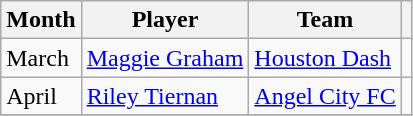<table class="wikitable">
<tr>
<th scope="col">Month</th>
<th scope="col">Player</th>
<th scope="col">Team</th>
<th scope="col"></th>
</tr>
<tr>
<td>March</td>
<td> <a href='#'>Maggie Graham</a></td>
<td><a href='#'>Houston Dash</a></td>
<td></td>
</tr>
<tr>
<td>April</td>
<td> <a href='#'>Riley Tiernan</a></td>
<td><a href='#'>Angel City FC</a></td>
<td></td>
</tr>
<tr>
</tr>
</table>
